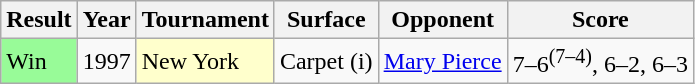<table class="wikitable sortable">
<tr>
<th>Result</th>
<th>Year</th>
<th>Tournament</th>
<th>Surface</th>
<th>Opponent</th>
<th>Score</th>
</tr>
<tr>
<td style="background:#98fb98;">Win</td>
<td>1997</td>
<td style="background:#ffffcc;">New York</td>
<td>Carpet (i)</td>
<td> <a href='#'>Mary Pierce</a></td>
<td>7–6<sup>(7–4)</sup>, 6–2, 6–3</td>
</tr>
</table>
